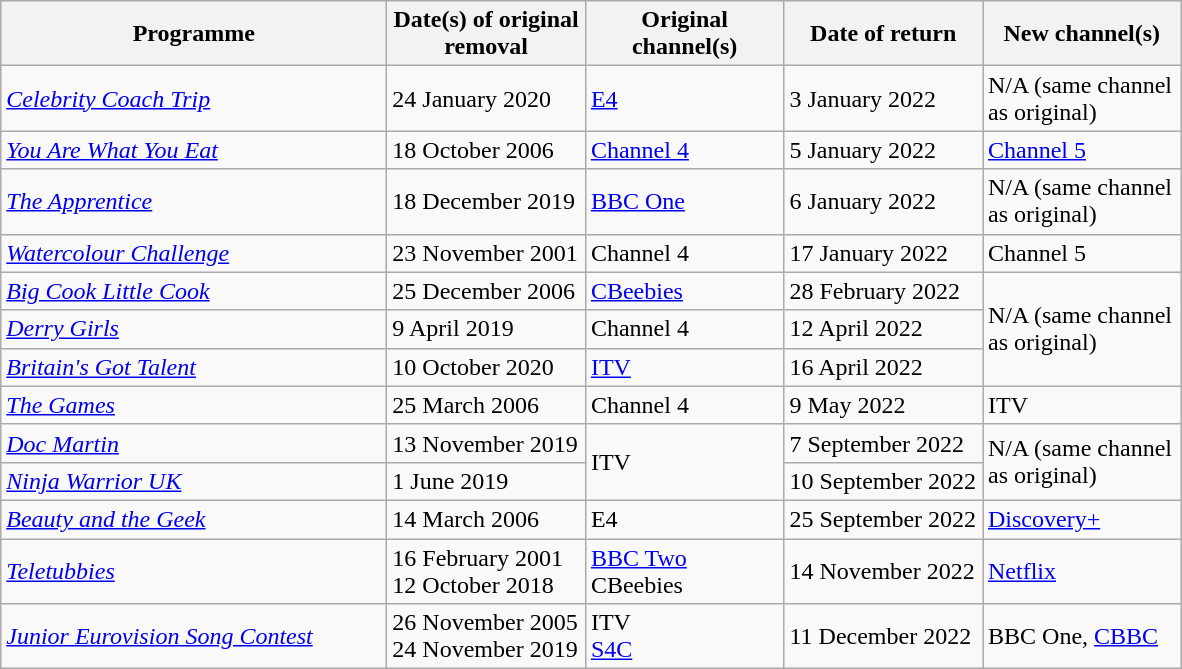<table class="wikitable">
<tr>
<th width=250>Programme</th>
<th width=125>Date(s) of original removal</th>
<th width=125>Original channel(s)</th>
<th width=125>Date of return</th>
<th width=125>New channel(s)</th>
</tr>
<tr>
<td><em><a href='#'>Celebrity Coach Trip</a></em></td>
<td>24 January 2020</td>
<td><a href='#'>E4</a></td>
<td style="width:125px;">3 January 2022</td>
<td style="width:125px;">N/A (same channel as original)</td>
</tr>
<tr>
<td><em><a href='#'>You Are What You Eat</a></em></td>
<td>18 October 2006</td>
<td><a href='#'>Channel 4</a></td>
<td style="width:125px;">5 January 2022</td>
<td style="width:125px;"><a href='#'>Channel 5</a></td>
</tr>
<tr>
<td><em><a href='#'>The Apprentice</a></em></td>
<td>18 December 2019</td>
<td><a href='#'>BBC One</a></td>
<td style="width:125px;">6 January 2022</td>
<td style="width:125px;">N/A (same channel as original)</td>
</tr>
<tr>
<td><em><a href='#'>Watercolour Challenge</a></em></td>
<td>23 November 2001</td>
<td>Channel 4</td>
<td style="width:125px;">17 January 2022</td>
<td>Channel 5</td>
</tr>
<tr>
<td><em><a href='#'>Big Cook Little Cook</a></em></td>
<td>25 December 2006</td>
<td><a href='#'>CBeebies</a></td>
<td style=""width:125px;">28 February 2022</td>
<td rowspan="3" style="width:125px;">N/A (same channel as original)</td>
</tr>
<tr>
<td><em><a href='#'>Derry Girls</a></em></td>
<td>9 April 2019</td>
<td>Channel 4</td>
<td style="width:125px;">12 April 2022</td>
</tr>
<tr>
<td><em><a href='#'>Britain's Got Talent</a></em></td>
<td>10 October 2020</td>
<td><a href='#'>ITV</a></td>
<td style="width:125px;">16 April 2022</td>
</tr>
<tr>
<td><em><a href='#'>The Games</a></em></td>
<td>25 March 2006</td>
<td>Channel 4</td>
<td>9 May 2022</td>
<td>ITV</td>
</tr>
<tr>
<td><em><a href='#'>Doc Martin</a></em></td>
<td>13 November 2019</td>
<td rowspan="2">ITV</td>
<td>7 September 2022</td>
<td rowspan="2" style="width:125px;">N/A (same channel as original)</td>
</tr>
<tr>
<td><em><a href='#'>Ninja Warrior UK</a></em></td>
<td>1 June 2019</td>
<td>10 September 2022</td>
</tr>
<tr>
<td><em><a href='#'>Beauty and the Geek</a></em></td>
<td>14 March 2006</td>
<td>E4</td>
<td>25 September 2022</td>
<td><a href='#'>Discovery+</a></td>
</tr>
<tr>
<td><em><a href='#'>Teletubbies</a></em></td>
<td>16 February 2001<br>12 October 2018</td>
<td><a href='#'>BBC Two</a><br>CBeebies</td>
<td>14 November 2022</td>
<td><a href='#'>Netflix</a></td>
</tr>
<tr>
<td><em><a href='#'>Junior Eurovision Song Contest</a></em></td>
<td>26 November 2005<br>24 November 2019</td>
<td>ITV<br><a href='#'>S4C</a></td>
<td>11 December 2022</td>
<td>BBC One, <a href='#'>CBBC</a></td>
</tr>
</table>
